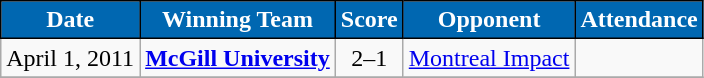<table class="wikitable sortable">
<tr>
<th style="background:#0067B1; color:white; border:1px solid #000000;;">Date</th>
<th style="background:#0067B1; color:white; border:1px solid #000000;;">Winning Team</th>
<th style="background:#0067B1; color:white; border:1px solid #000000;;">Score</th>
<th style="background:#0067B1; color:white; border:1px solid #000000;;">Opponent</th>
<th style="background:#0067B1; color:white; border:1px solid #000000;;">Attendance</th>
</tr>
<tr align="center">
<td>April 1, 2011</td>
<td><strong><a href='#'>McGill University</a></strong> </td>
<td>2–1</td>
<td> <a href='#'>Montreal Impact</a></td>
<td></td>
</tr>
<tr>
</tr>
</table>
